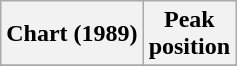<table class="wikitable" style="text-align:center;">
<tr>
<th>Chart (1989)</th>
<th>Peak<br>position</th>
</tr>
<tr>
</tr>
</table>
